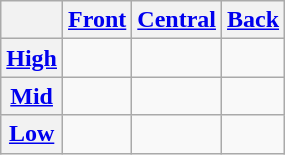<table class="wikitable" style="text-align:center;">
<tr>
<th></th>
<th><a href='#'>Front</a></th>
<th><a href='#'>Central</a></th>
<th><a href='#'>Back</a></th>
</tr>
<tr>
<th><a href='#'>High</a></th>
<td></td>
<td></td>
<td></td>
</tr>
<tr>
<th><a href='#'>Mid</a></th>
<td></td>
<td></td>
<td></td>
</tr>
<tr>
<th><a href='#'>Low</a></th>
<td></td>
<td></td>
<td></td>
</tr>
</table>
